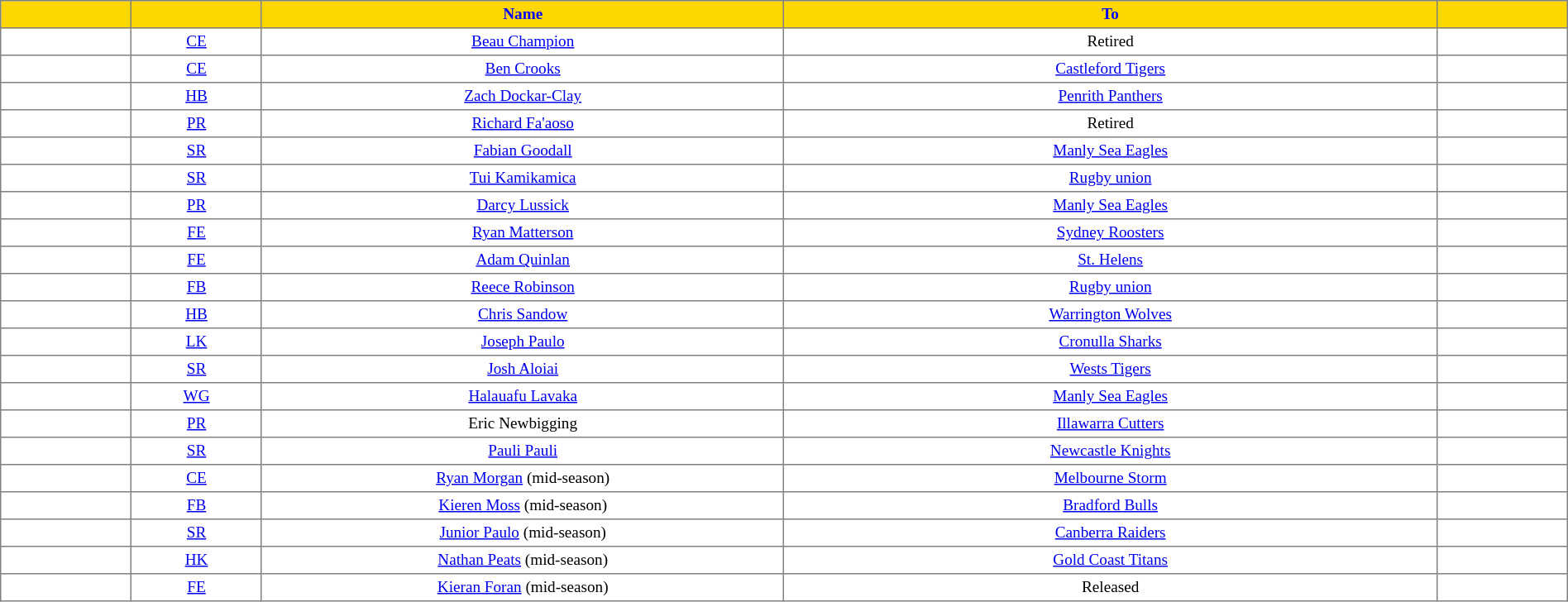<table border="1" cellpadding="3" cellspacing="0" style="border-collapse:collapse; font-size:80%; text-align:center; width:100%;">
<tr>
<th style="background:gold; color:blue; text-align:center; width:4%;"></th>
<th style="background:gold; color:blue; text-align:center; width:4%;"></th>
<th style="background:gold; color:blue; text-align:center; width:16%;">Name</th>
<th style="background:gold; color:blue; text-align:center; width:20%;">To</th>
<th style="background:gold; color:blue; text-align:center; width:4%;"></th>
</tr>
<tr>
<td style="text-align:center"></td>
<td style="text-align:center"><a href='#'>CE</a></td>
<td><a href='#'>Beau Champion</a></td>
<td>Retired</td>
<td style="text-align:center"></td>
</tr>
<tr>
<td style="text-align:center"></td>
<td style="text-align:center"><a href='#'>CE</a></td>
<td><a href='#'>Ben Crooks</a></td>
<td> <a href='#'>Castleford Tigers</a></td>
<td style="text-align:center"></td>
</tr>
<tr>
<td style="text-align:center"></td>
<td style="text-align:center"><a href='#'>HB</a></td>
<td><a href='#'>Zach Dockar-Clay</a></td>
<td> <a href='#'>Penrith Panthers</a></td>
<td style="text-align:center"></td>
</tr>
<tr>
<td style="text-align:center"></td>
<td style="text-align:center"><a href='#'>PR</a></td>
<td><a href='#'>Richard Fa'aoso</a></td>
<td>Retired</td>
<td style="text-align:center"></td>
</tr>
<tr>
<td style="text-align:center"></td>
<td style="text-align:center"><a href='#'>SR</a></td>
<td><a href='#'>Fabian Goodall</a></td>
<td> <a href='#'>Manly Sea Eagles</a></td>
<td style="text-align:center"></td>
</tr>
<tr>
<td style="text-align:center"></td>
<td style="text-align:center"><a href='#'>SR</a></td>
<td><a href='#'>Tui Kamikamica</a></td>
<td><a href='#'>Rugby union</a></td>
<td style="text-align:center"></td>
</tr>
<tr>
<td style="text-align:center"></td>
<td style="text-align:center"><a href='#'>PR</a></td>
<td><a href='#'>Darcy Lussick</a></td>
<td> <a href='#'>Manly Sea Eagles</a></td>
<td style="text-align:center"></td>
</tr>
<tr>
<td style="text-align:center"></td>
<td style="text-align:center"><a href='#'>FE</a></td>
<td><a href='#'>Ryan Matterson</a></td>
<td> <a href='#'>Sydney Roosters</a></td>
<td style="text-align:center"></td>
</tr>
<tr>
<td style="text-align:center"></td>
<td style="text-align:center"><a href='#'>FE</a></td>
<td><a href='#'>Adam Quinlan</a></td>
<td> <a href='#'>St. Helens</a></td>
<td style="text-align:center"></td>
</tr>
<tr>
<td style="text-align:center"></td>
<td style="text-align:center"><a href='#'>FB</a></td>
<td><a href='#'>Reece Robinson</a></td>
<td><a href='#'>Rugby union</a></td>
<td style="text-align:center"></td>
</tr>
<tr>
<td style="text-align:center"></td>
<td style="text-align:center"><a href='#'>HB</a></td>
<td><a href='#'>Chris Sandow</a></td>
<td> <a href='#'>Warrington Wolves</a></td>
<td style="text-align:center"></td>
</tr>
<tr>
<td style="text-align:center"></td>
<td style="text-align:center"><a href='#'>LK</a></td>
<td><a href='#'>Joseph Paulo</a></td>
<td> <a href='#'>Cronulla Sharks</a></td>
<td style="text-align:center"></td>
</tr>
<tr>
<td style="text-align:center"></td>
<td style="text-align:center"><a href='#'>SR</a></td>
<td><a href='#'>Josh Aloiai</a></td>
<td> <a href='#'>Wests Tigers</a></td>
<td style="text-align:center"></td>
</tr>
<tr>
<td style="text-align:center"></td>
<td style="text-align:center"><a href='#'>WG</a></td>
<td><a href='#'>Halauafu Lavaka</a></td>
<td> <a href='#'>Manly Sea Eagles</a></td>
<td style="text-align:center"></td>
</tr>
<tr>
<td style="text-align:center"></td>
<td style="text-align:center"><a href='#'>PR</a></td>
<td>Eric Newbigging</td>
<td> <a href='#'>Illawarra Cutters</a></td>
<td style="text-align:center"></td>
</tr>
<tr>
<td style="text-align:center"></td>
<td style="text-align:center"><a href='#'>SR</a></td>
<td><a href='#'>Pauli Pauli</a></td>
<td> <a href='#'>Newcastle Knights</a></td>
<td style="text-align:center"></td>
</tr>
<tr>
<td style="text-align:center"></td>
<td style="text-align:center"><a href='#'>CE</a></td>
<td><a href='#'>Ryan Morgan</a> (mid-season)</td>
<td> <a href='#'>Melbourne Storm</a></td>
<td style="text-align:center"></td>
</tr>
<tr>
<td style="text-align:center"></td>
<td style="text-align:center"><a href='#'>FB</a></td>
<td><a href='#'>Kieren Moss</a> (mid-season)</td>
<td> <a href='#'>Bradford Bulls</a></td>
<td style="text-align:center"></td>
</tr>
<tr>
<td style="text-align:center"></td>
<td style="text-align:center"><a href='#'>SR</a></td>
<td><a href='#'>Junior Paulo</a> (mid-season)</td>
<td> <a href='#'>Canberra Raiders</a></td>
<td style="text-align:center"></td>
</tr>
<tr>
<td style="text-align:center"></td>
<td style="text-align:center"><a href='#'>HK</a></td>
<td><a href='#'>Nathan Peats</a> (mid-season)</td>
<td> <a href='#'>Gold Coast Titans</a></td>
<td style="text-align:center"></td>
</tr>
<tr>
<td style="text-align:center"></td>
<td style="text-align:center"><a href='#'>FE</a></td>
<td><a href='#'>Kieran Foran</a> (mid-season)</td>
<td>Released</td>
<td style="text-align:center"></td>
</tr>
</table>
